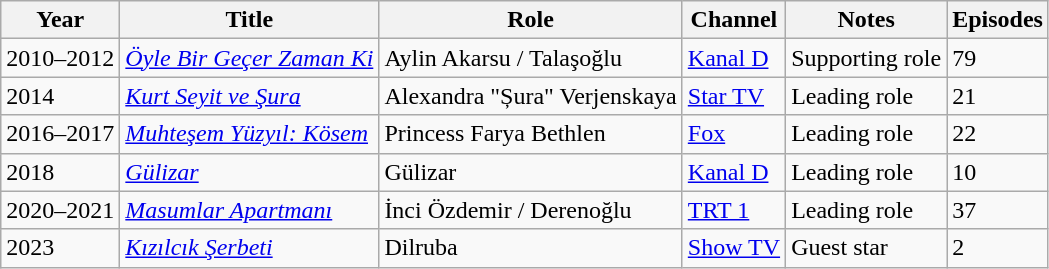<table class="wikitable">
<tr>
<th>Year</th>
<th>Title</th>
<th>Role</th>
<th>Channel</th>
<th>Notes</th>
<th>Episodes</th>
</tr>
<tr>
<td>2010–2012</td>
<td><em><a href='#'>Öyle Bir Geçer Zaman Ki</a></em></td>
<td>Aylin Akarsu / Talaşoğlu</td>
<td><a href='#'>Kanal D</a></td>
<td>Supporting role</td>
<td>79</td>
</tr>
<tr>
<td>2014</td>
<td><em><a href='#'>Kurt Seyit ve Şura</a></em></td>
<td>Alexandra "Șura" Verjenskaya</td>
<td><a href='#'>Star TV</a></td>
<td>Leading role</td>
<td>21</td>
</tr>
<tr>
<td>2016–2017</td>
<td><em><a href='#'>Muhteşem Yüzyıl: Kösem</a></em></td>
<td>Princess Farya Bethlen</td>
<td><a href='#'>Fox</a></td>
<td>Leading role</td>
<td>22</td>
</tr>
<tr>
<td>2018</td>
<td><em><a href='#'>Gülizar</a></em></td>
<td>Gülizar</td>
<td><a href='#'>Kanal D</a></td>
<td>Leading role</td>
<td>10</td>
</tr>
<tr>
<td>2020–2021</td>
<td><em><a href='#'>Masumlar Apartmanı</a></em></td>
<td>İnci Özdemir / Derenoğlu</td>
<td><a href='#'>TRT 1</a></td>
<td>Leading role</td>
<td>37</td>
</tr>
<tr>
<td>2023</td>
<td><em><a href='#'>Kızılcık Şerbeti</a></em></td>
<td>Dilruba</td>
<td><a href='#'>Show TV</a></td>
<td>Guest star</td>
<td>2</td>
</tr>
</table>
